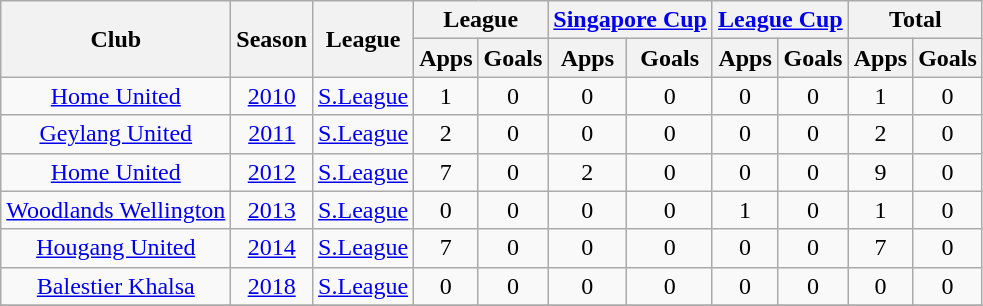<table class="wikitable" style="text-align:center;">
<tr>
<th rowspan="2">Club</th>
<th rowspan="2">Season</th>
<th rowspan="2">League</th>
<th colspan="2">League</th>
<th colspan="2"><a href='#'>Singapore Cup</a></th>
<th colspan="2"><a href='#'>League Cup</a></th>
<th colspan="2">Total</th>
</tr>
<tr>
<th>Apps</th>
<th>Goals</th>
<th>Apps</th>
<th>Goals</th>
<th>Apps</th>
<th>Goals</th>
<th>Apps</th>
<th>Goals</th>
</tr>
<tr>
<td><a href='#'>Home United</a></td>
<td><a href='#'>2010</a></td>
<td><a href='#'>S.League</a></td>
<td>1</td>
<td>0</td>
<td>0</td>
<td>0</td>
<td>0</td>
<td>0</td>
<td>1</td>
<td>0</td>
</tr>
<tr>
<td rowspan="1"><a href='#'>Geylang United</a></td>
<td><a href='#'>2011</a></td>
<td><a href='#'>S.League</a></td>
<td>2</td>
<td>0</td>
<td>0</td>
<td>0</td>
<td>0</td>
<td>0</td>
<td>2</td>
<td>0</td>
</tr>
<tr>
<td rowspan="1"><a href='#'>Home United</a></td>
<td><a href='#'>2012</a></td>
<td><a href='#'>S.League</a></td>
<td>7</td>
<td>0</td>
<td>2</td>
<td>0</td>
<td>0</td>
<td>0</td>
<td>9</td>
<td>0</td>
</tr>
<tr>
<td rowspan="1"><a href='#'>Woodlands Wellington</a></td>
<td><a href='#'>2013</a></td>
<td><a href='#'>S.League</a></td>
<td>0</td>
<td>0</td>
<td>0</td>
<td>0</td>
<td>1</td>
<td>0</td>
<td>1</td>
<td>0</td>
</tr>
<tr>
<td rowspan="1"><a href='#'>Hougang United</a></td>
<td><a href='#'>2014</a></td>
<td><a href='#'>S.League</a></td>
<td>7</td>
<td>0</td>
<td>0</td>
<td>0</td>
<td>0</td>
<td>0</td>
<td>7</td>
<td>0</td>
</tr>
<tr>
<td rowspan="1"><a href='#'>Balestier Khalsa</a></td>
<td><a href='#'>2018</a></td>
<td><a href='#'>S.League</a></td>
<td>0</td>
<td>0</td>
<td>0</td>
<td>0</td>
<td>0</td>
<td>0</td>
<td>0</td>
<td>0</td>
</tr>
<tr>
</tr>
</table>
